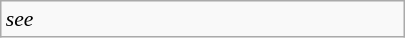<table class="wikitable floatright" style="font-size: 0.9em; width: 270px;">
<tr>
<td><em>see </em></td>
</tr>
</table>
